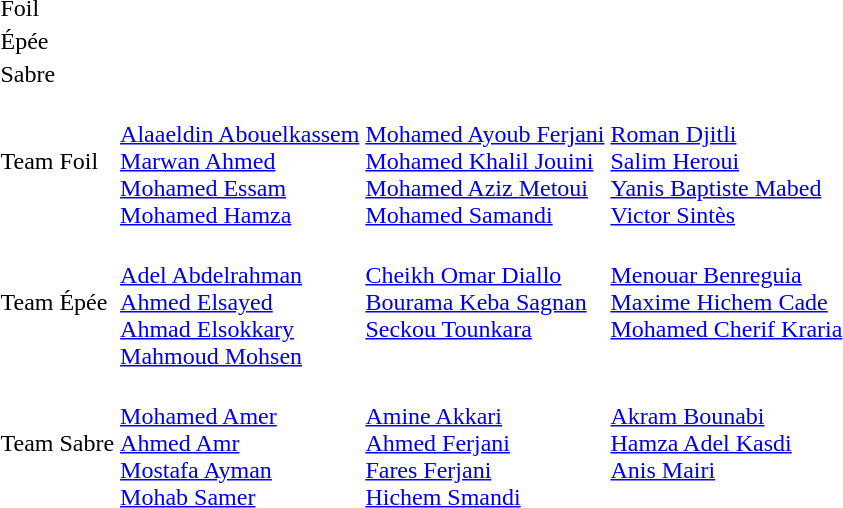<table>
<tr>
<td>Foil</td>
<td></td>
<td></td>
<td><br></td>
</tr>
<tr>
<td>Épée</td>
<td></td>
<td></td>
<td><br></td>
</tr>
<tr>
<td>Sabre</td>
<td></td>
<td></td>
<td><br></td>
</tr>
<tr>
<td>Team Foil</td>
<td><br><a href='#'>Alaaeldin Abouelkassem</a><br><a href='#'>Marwan Ahmed</a><br><a href='#'>Mohamed Essam</a><br><a href='#'>Mohamed Hamza</a></td>
<td><br><a href='#'>Mohamed Ayoub Ferjani</a><br><a href='#'>Mohamed Khalil Jouini</a><br><a href='#'>Mohamed Aziz Metoui</a><br><a href='#'>Mohamed Samandi</a></td>
<td><br><a href='#'>Roman Djitli</a><br><a href='#'>Salim Heroui</a><br><a href='#'>Yanis Baptiste Mabed</a><br><a href='#'>Victor Sintès</a></td>
</tr>
<tr>
<td>Team Épée</td>
<td><br><a href='#'>Adel Abdelrahman</a><br><a href='#'>Ahmed Elsayed</a><br><a href='#'>Ahmad Elsokkary</a><br><a href='#'>Mahmoud Mohsen</a></td>
<td valign="top"><br><a href='#'>Cheikh Omar Diallo</a><br><a href='#'>Bourama Keba Sagnan</a><br><a href='#'>Seckou Tounkara</a></td>
<td valign="top"><br><a href='#'>Menouar Benreguia</a><br><a href='#'>Maxime Hichem Cade</a><br><a href='#'>Mohamed Cherif Kraria</a></td>
</tr>
<tr>
<td>Team Sabre</td>
<td><br><a href='#'>Mohamed Amer</a><br><a href='#'>Ahmed Amr</a><br><a href='#'>Mostafa Ayman</a><br><a href='#'>Mohab Samer</a></td>
<td><br><a href='#'>Amine Akkari</a><br><a href='#'>Ahmed Ferjani</a><br><a href='#'>Fares Ferjani</a><br><a href='#'>Hichem Smandi</a></td>
<td valign="top"><br><a href='#'>Akram Bounabi</a><br><a href='#'>Hamza Adel Kasdi</a><br><a href='#'>Anis Mairi</a></td>
</tr>
</table>
